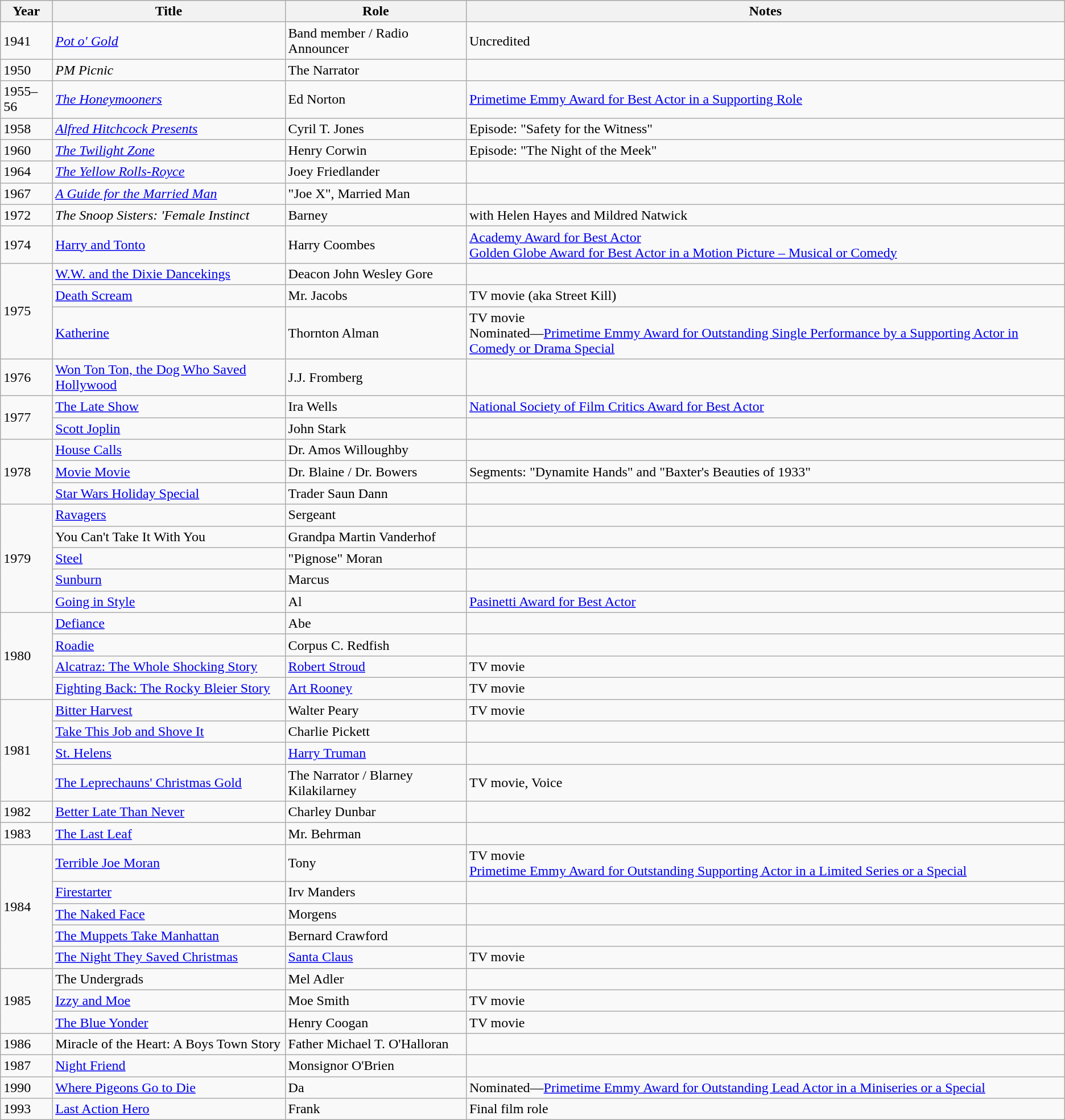<table class="wikitable">
<tr style="background:#B0C4DE;">
<th>Year</th>
<th>Title</th>
<th>Role</th>
<th>Notes</th>
</tr>
<tr>
<td>1941</td>
<td><em><a href='#'>Pot o' Gold</a></em></td>
<td>Band member / Radio Announcer</td>
<td>Uncredited</td>
</tr>
<tr>
<td>1950</td>
<td><em>PM Picnic</em></td>
<td>The Narrator</td>
<td></td>
</tr>
<tr>
<td>1955–56</td>
<td><em><a href='#'>The Honeymooners</a></em></td>
<td>Ed Norton</td>
<td><a href='#'>Primetime Emmy Award for Best Actor in a Supporting Role</a> </td>
</tr>
<tr>
<td>1958</td>
<td><em><a href='#'>Alfred Hitchcock Presents</a></em></td>
<td>Cyril T. Jones</td>
<td>Episode: "Safety for the Witness"</td>
</tr>
<tr>
<td>1960</td>
<td><em><a href='#'>The Twilight Zone</a></em></td>
<td>Henry Corwin</td>
<td>Episode: "The Night of the Meek"</td>
</tr>
<tr>
<td>1964</td>
<td><em><a href='#'>The Yellow Rolls-Royce</a></em></td>
<td>Joey Friedlander</td>
<td></td>
</tr>
<tr>
<td>1967</td>
<td><em><a href='#'>A Guide for the Married Man</a></em></td>
<td>"Joe X", Married Man</td>
<td></td>
</tr>
<tr>
<td>1972</td>
<td><em>The Snoop Sisters: 'Female Instinct<strong></td>
<td>Barney</td>
<td>with Helen Hayes and Mildred Natwick</td>
</tr>
<tr>
<td>1974</td>
<td></em><a href='#'>Harry and Tonto</a><em></td>
<td>Harry Coombes</td>
<td><a href='#'>Academy Award for Best Actor</a> <br> <a href='#'>Golden Globe Award for Best Actor in a Motion Picture – Musical or Comedy</a></td>
</tr>
<tr>
<td rowspan=3>1975</td>
<td></em><a href='#'>W.W. and the Dixie Dancekings</a><em></td>
<td>Deacon John Wesley Gore</td>
<td></td>
</tr>
<tr>
<td></em><a href='#'>Death Scream</a><em></td>
<td>Mr. Jacobs</td>
<td>TV movie (aka Street Kill)</td>
</tr>
<tr>
<td></em><a href='#'>Katherine</a><em></td>
<td>Thornton Alman</td>
<td>TV movie <br> Nominated—<a href='#'>Primetime Emmy Award for Outstanding Single Performance by a Supporting Actor in Comedy or Drama Special</a></td>
</tr>
<tr>
<td>1976</td>
<td></em><a href='#'>Won Ton Ton, the Dog Who Saved Hollywood</a><em></td>
<td>J.J. Fromberg</td>
<td></td>
</tr>
<tr>
<td rowspan="2">1977</td>
<td></em><a href='#'>The Late Show</a><em></td>
<td>Ira Wells</td>
<td><a href='#'>National Society of Film Critics Award for Best Actor</a></td>
</tr>
<tr>
<td></em><a href='#'>Scott Joplin</a><em></td>
<td>John Stark</td>
<td></td>
</tr>
<tr>
<td rowspan="3">1978</td>
<td></em><a href='#'>House Calls</a><em></td>
<td>Dr. Amos Willoughby</td>
<td></td>
</tr>
<tr>
<td></em><a href='#'>Movie Movie</a><em></td>
<td>Dr. Blaine / Dr. Bowers</td>
<td>Segments: "Dynamite Hands" and "Baxter's Beauties of 1933"</td>
</tr>
<tr>
<td></em><a href='#'>Star Wars Holiday Special</a><em></td>
<td>Trader Saun Dann</td>
<td></td>
</tr>
<tr>
<td rowspan="5">1979</td>
<td></em><a href='#'>Ravagers</a><em></td>
<td>Sergeant</td>
<td></td>
</tr>
<tr>
<td></em>You Can't Take It With You<em></td>
<td>Grandpa Martin Vanderhof</td>
<td></td>
</tr>
<tr>
<td></em><a href='#'>Steel</a><em></td>
<td>"Pignose" Moran</td>
<td></td>
</tr>
<tr>
<td></em><a href='#'>Sunburn</a><em></td>
<td>Marcus</td>
<td></td>
</tr>
<tr>
<td></em><a href='#'>Going in Style</a><em></td>
<td>Al</td>
<td><a href='#'>Pasinetti Award for Best Actor</a></td>
</tr>
<tr>
<td rowspan=4>1980</td>
<td></em><a href='#'>Defiance</a><em></td>
<td>Abe</td>
<td></td>
</tr>
<tr>
<td></em><a href='#'>Roadie</a><em></td>
<td>Corpus C. Redfish</td>
<td></td>
</tr>
<tr>
<td></em><a href='#'>Alcatraz: The Whole Shocking Story</a><em></td>
<td><a href='#'>Robert Stroud</a></td>
<td>TV movie</td>
</tr>
<tr>
<td></em><a href='#'>Fighting Back: The Rocky Bleier Story</a><em></td>
<td><a href='#'>Art Rooney</a></td>
<td>TV movie</td>
</tr>
<tr>
<td rowspan="4">1981</td>
<td></em><a href='#'>Bitter Harvest</a><em></td>
<td>Walter Peary</td>
<td>TV movie</td>
</tr>
<tr>
<td></em><a href='#'>Take This Job and Shove It</a><em></td>
<td>Charlie Pickett</td>
<td></td>
</tr>
<tr>
<td></em><a href='#'>St. Helens</a><em></td>
<td><a href='#'>Harry Truman</a></td>
<td></td>
</tr>
<tr>
<td></em><a href='#'>The Leprechauns' Christmas Gold</a><em></td>
<td>The Narrator / Blarney Kilakilarney</td>
<td>TV movie, Voice</td>
</tr>
<tr>
<td>1982</td>
<td></em><a href='#'>Better Late Than Never</a><em></td>
<td>Charley Dunbar</td>
<td></td>
</tr>
<tr>
<td>1983</td>
<td></em><a href='#'>The Last Leaf</a><em></td>
<td>Mr. Behrman</td>
<td></td>
</tr>
<tr>
<td rowspan="5">1984</td>
<td></em><a href='#'>Terrible Joe Moran</a><em></td>
<td>Tony</td>
<td>TV movie <br> <a href='#'>Primetime Emmy Award for Outstanding Supporting Actor in a Limited Series or a Special</a></td>
</tr>
<tr>
<td></em><a href='#'>Firestarter</a><em></td>
<td>Irv Manders</td>
<td></td>
</tr>
<tr>
<td></em><a href='#'>The Naked Face</a><em></td>
<td>Morgens</td>
<td></td>
</tr>
<tr>
<td></em><a href='#'>The Muppets Take Manhattan</a><em></td>
<td>Bernard Crawford</td>
<td></td>
</tr>
<tr>
<td></em><a href='#'>The Night They Saved Christmas</a><em></td>
<td><a href='#'>Santa Claus</a></td>
<td>TV movie</td>
</tr>
<tr>
<td rowspan="3">1985</td>
<td></em>The Undergrads<em></td>
<td>Mel Adler</td>
<td></td>
</tr>
<tr>
<td></em><a href='#'>Izzy and Moe</a><em></td>
<td>Moe Smith</td>
<td>TV movie</td>
</tr>
<tr>
<td></em><a href='#'>The Blue Yonder</a><em></td>
<td>Henry Coogan</td>
<td>TV movie</td>
</tr>
<tr>
<td>1986</td>
<td></em>Miracle of the Heart: A Boys Town Story<em></td>
<td>Father Michael T. O'Halloran</td>
<td></td>
</tr>
<tr>
<td>1987</td>
<td></em><a href='#'>Night Friend</a><em></td>
<td>Monsignor O'Brien</td>
<td></td>
</tr>
<tr>
<td>1990</td>
<td></em><a href='#'>Where Pigeons Go to Die</a><em></td>
<td>Da</td>
<td>Nominated—<a href='#'>Primetime Emmy Award for Outstanding Lead Actor in a Miniseries or a Special</a></td>
</tr>
<tr>
<td>1993</td>
<td></em><a href='#'>Last Action Hero</a><em></td>
<td>Frank</td>
<td>Final film role</td>
</tr>
</table>
